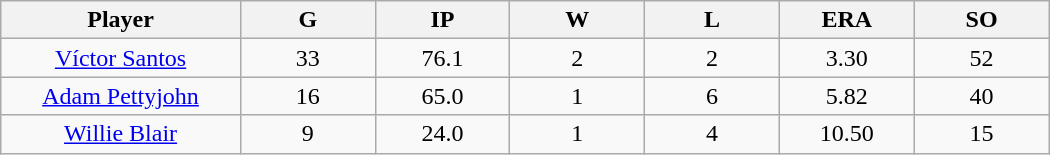<table class="wikitable sortable">
<tr>
<th bgcolor="#DDDDFF" width="16%">Player</th>
<th bgcolor="#DDDDFF" width="9%">G</th>
<th bgcolor="#DDDDFF" width="9%">IP</th>
<th bgcolor="#DDDDFF" width="9%">W</th>
<th bgcolor="#DDDDFF" width="9%">L</th>
<th bgcolor="#DDDDFF" width="9%">ERA</th>
<th bgcolor="#DDDDFF" width="9%">SO</th>
</tr>
<tr align=center>
<td><a href='#'>Víctor Santos</a></td>
<td>33</td>
<td>76.1</td>
<td>2</td>
<td>2</td>
<td>3.30</td>
<td>52</td>
</tr>
<tr align=center>
<td><a href='#'>Adam Pettyjohn</a></td>
<td>16</td>
<td>65.0</td>
<td>1</td>
<td>6</td>
<td>5.82</td>
<td>40</td>
</tr>
<tr align=center>
<td><a href='#'>Willie Blair</a></td>
<td>9</td>
<td>24.0</td>
<td>1</td>
<td>4</td>
<td>10.50</td>
<td>15</td>
</tr>
</table>
